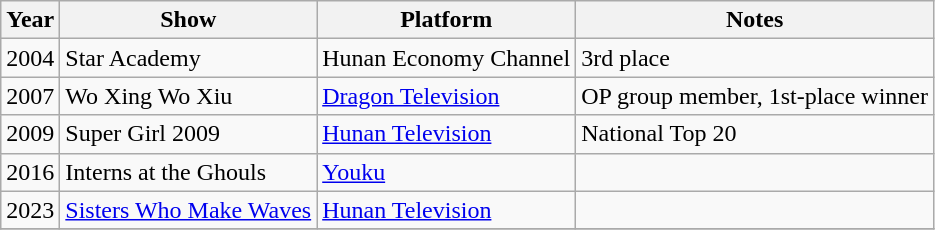<table class="wikitable">
<tr>
<th>Year</th>
<th>Show</th>
<th>Platform</th>
<th>Notes</th>
</tr>
<tr>
<td>2004</td>
<td>Star Academy</td>
<td>Hunan Economy Channel</td>
<td>3rd place</td>
</tr>
<tr>
<td>2007</td>
<td>Wo Xing Wo Xiu</td>
<td><a href='#'>Dragon Television</a></td>
<td>OP group member, 1st-place winner</td>
</tr>
<tr>
<td>2009</td>
<td>Super Girl 2009</td>
<td><a href='#'>Hunan Television</a></td>
<td>National Top 20</td>
</tr>
<tr>
<td>2016</td>
<td>Interns at the Ghouls</td>
<td><a href='#'>Youku</a></td>
<td></td>
</tr>
<tr>
<td>2023</td>
<td><a href='#'>Sisters Who Make Waves</a></td>
<td><a href='#'>Hunan Television</a></td>
<td></td>
</tr>
<tr>
</tr>
</table>
